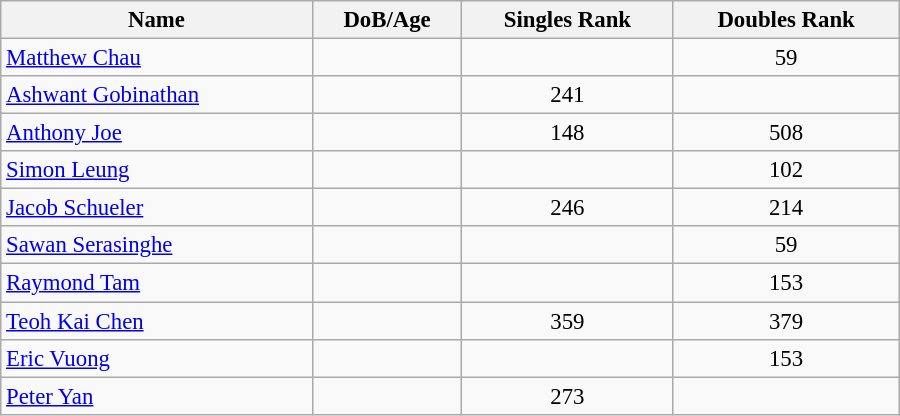<table class="wikitable"  style="width:600px; font-size:95%;">
<tr>
<th align="left">Name</th>
<th align="left">DoB/Age</th>
<th align="left">Singles Rank</th>
<th align="left">Doubles Rank</th>
</tr>
<tr>
<td><a href='#'>Matthew Chau</a></td>
<td></td>
<td align="center"></td>
<td align="center">59</td>
</tr>
<tr>
<td><a href='#'>Ashwant Gobinathan</a></td>
<td></td>
<td align="center">241</td>
<td align="center"></td>
</tr>
<tr>
<td><a href='#'>Anthony Joe</a></td>
<td></td>
<td align="center">148</td>
<td align="center">508</td>
</tr>
<tr>
<td><a href='#'>Simon Leung</a></td>
<td></td>
<td align="center"></td>
<td align="center">102</td>
</tr>
<tr>
<td><a href='#'>Jacob Schueler</a></td>
<td></td>
<td align="center">246</td>
<td align="center">214</td>
</tr>
<tr>
<td><a href='#'>Sawan Serasinghe</a></td>
<td></td>
<td align="center"></td>
<td align="center">59</td>
</tr>
<tr>
<td><a href='#'>Raymond Tam</a></td>
<td></td>
<td align="center"></td>
<td align="center">153</td>
</tr>
<tr>
<td><a href='#'>Teoh Kai Chen</a></td>
<td></td>
<td align="center">359</td>
<td align="center">379</td>
</tr>
<tr>
<td><a href='#'>Eric Vuong</a></td>
<td></td>
<td align="center"></td>
<td align="center">153</td>
</tr>
<tr>
<td><a href='#'>Peter Yan</a></td>
<td></td>
<td align="center">273</td>
<td align="center"></td>
</tr>
</table>
